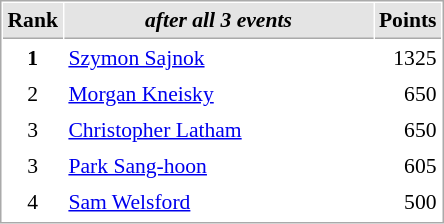<table cellspacing="1" cellpadding="3" style="border:1px solid #aaa; font-size:90%;">
<tr style="background:#e4e4e4;">
<th style="border-bottom:1px solid #aaa; width:10px;">Rank</th>
<th style="border-bottom:1px solid #aaa; width:200px; white-space:nowrap;"><em>after all 3 events</em> </th>
<th style="border-bottom:1px solid #aaa; width:20px;">Points</th>
</tr>
<tr>
<td style="text-align:center;"><strong>1</strong></td>
<td> <a href='#'>Szymon Sajnok</a></td>
<td align="right">1325</td>
</tr>
<tr>
<td style="text-align:center;">2</td>
<td>  <a href='#'>Morgan Kneisky</a></td>
<td align="right">650</td>
</tr>
<tr>
<td style="text-align:center;">3</td>
<td> <a href='#'>Christopher Latham</a></td>
<td align="right">650</td>
</tr>
<tr>
<td style="text-align:center;">3</td>
<td> <a href='#'>Park Sang-hoon</a></td>
<td align="right">605</td>
</tr>
<tr>
<td style="text-align:center;">4</td>
<td> <a href='#'>Sam Welsford</a></td>
<td align="right">500</td>
</tr>
<tr>
</tr>
</table>
